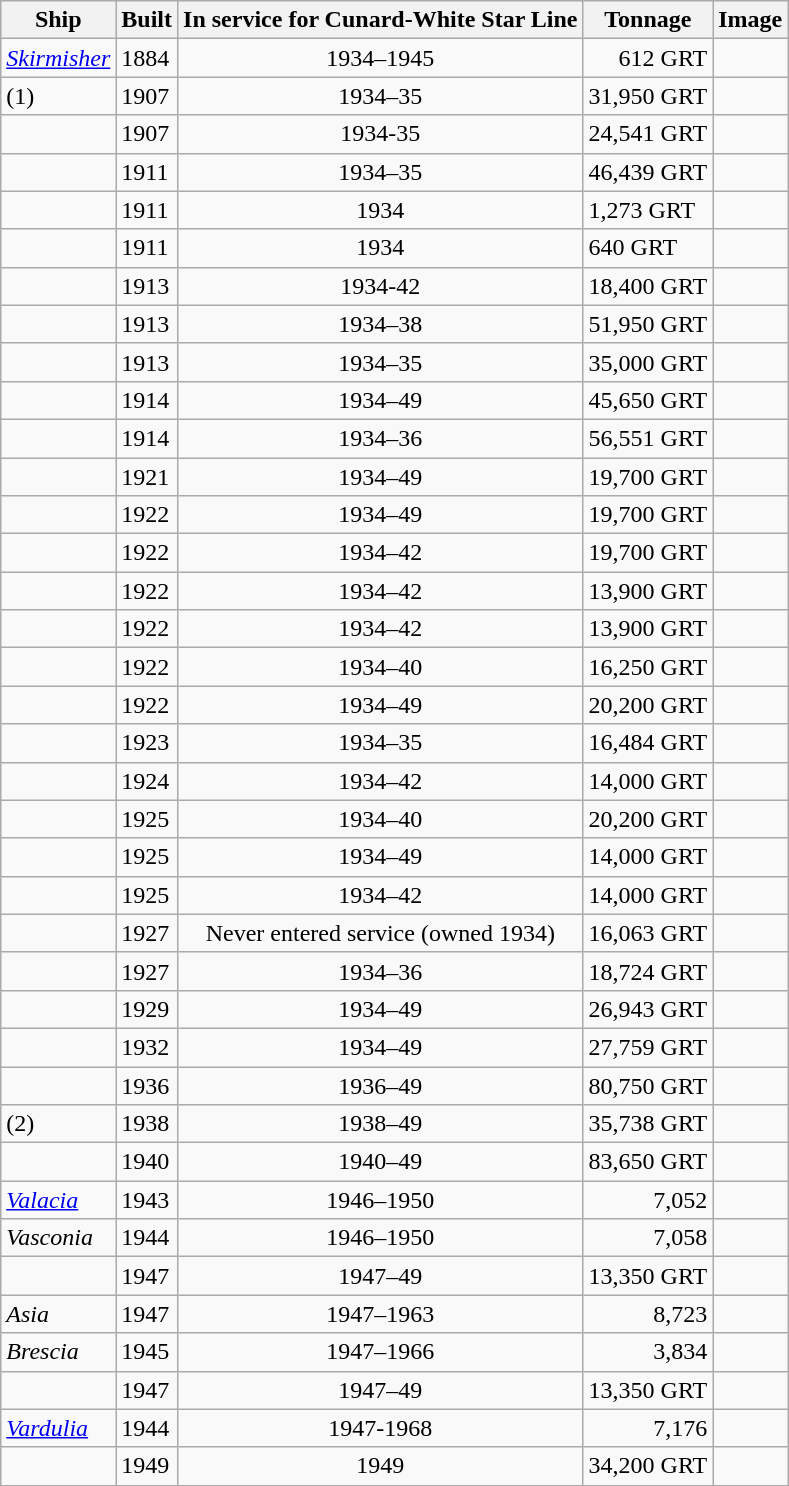<table class="wikitable sortable">
<tr>
<th>Ship</th>
<th>Built</th>
<th>In service for Cunard-White Star Line</th>
<th>Tonnage</th>
<th>Image</th>
</tr>
<tr>
<td><a href='#'><em>Skirmisher</em></a></td>
<td>1884</td>
<td style="text-align:Center;">1934–1945</td>
<td style="text-align:Right;">612 GRT</td>
<td></td>
</tr>
<tr>
<td> (1)</td>
<td>1907</td>
<td style="text-align:Center;">1934–35</td>
<td style="text-align:Right;">31,950 GRT</td>
<td></td>
</tr>
<tr>
<td></td>
<td>1907</td>
<td style="text-align:Center;">1934-35</td>
<td style="text-align:Right;">24,541 GRT</td>
<td></td>
</tr>
<tr>
<td></td>
<td>1911</td>
<td style="text-align:Center;">1934–35</td>
<td>46,439 GRT</td>
<td></td>
</tr>
<tr>
<td></td>
<td>1911</td>
<td style="text-align:Center;">1934</td>
<td>1,273 GRT</td>
<td></td>
</tr>
<tr>
<td></td>
<td>1911</td>
<td style="text-align:Center;">1934</td>
<td>640 GRT</td>
<td></td>
</tr>
<tr>
<td></td>
<td>1913</td>
<td style="text-align:Center;">1934-42</td>
<td>18,400 GRT</td>
<td></td>
</tr>
<tr>
<td></td>
<td>1913</td>
<td style="text-align:Center;">1934–38</td>
<td>51,950 GRT</td>
<td></td>
</tr>
<tr>
<td></td>
<td>1913</td>
<td style="text-align:Center;">1934–35</td>
<td>35,000 GRT</td>
<td></td>
</tr>
<tr>
<td></td>
<td>1914</td>
<td style="text-align:Center;">1934–49</td>
<td>45,650 GRT</td>
<td></td>
</tr>
<tr>
<td></td>
<td>1914</td>
<td style="text-align:Center;">1934–36</td>
<td>56,551 GRT</td>
<td></td>
</tr>
<tr>
<td></td>
<td>1921</td>
<td style="text-align:Center;">1934–49</td>
<td>19,700 GRT</td>
<td></td>
</tr>
<tr>
<td></td>
<td>1922</td>
<td style="text-align:Center;">1934–49</td>
<td>19,700 GRT</td>
<td></td>
</tr>
<tr>
<td></td>
<td>1922</td>
<td style="text-align:Center;">1934–42</td>
<td>19,700 GRT</td>
<td></td>
</tr>
<tr>
<td></td>
<td>1922</td>
<td style="text-align:Center;">1934–42</td>
<td>13,900 GRT</td>
<td></td>
</tr>
<tr>
<td></td>
<td>1922</td>
<td style="text-align:Center;">1934–42</td>
<td>13,900 GRT</td>
<td></td>
</tr>
<tr>
<td></td>
<td>1922</td>
<td style="text-align:Center;">1934–40</td>
<td>16,250 GRT</td>
<td></td>
</tr>
<tr>
<td></td>
<td>1922</td>
<td style="text-align:Center;">1934–49</td>
<td>20,200 GRT</td>
<td></td>
</tr>
<tr>
<td></td>
<td>1923</td>
<td style="text-align:Center;">1934–35</td>
<td>16,484 GRT</td>
<td></td>
</tr>
<tr>
<td></td>
<td>1924</td>
<td style="text-align:Center;">1934–42</td>
<td>14,000 GRT</td>
<td></td>
</tr>
<tr>
<td></td>
<td>1925</td>
<td style="text-align:Center;">1934–40</td>
<td>20,200 GRT</td>
<td></td>
</tr>
<tr>
<td></td>
<td>1925</td>
<td style="text-align:Center;">1934–49</td>
<td>14,000 GRT</td>
<td></td>
</tr>
<tr>
<td></td>
<td>1925</td>
<td style="text-align:Center;">1934–42</td>
<td>14,000 GRT</td>
<td></td>
</tr>
<tr>
<td></td>
<td>1927</td>
<td style="text-align:Center;">Never entered service (owned 1934)</td>
<td>16,063 GRT</td>
<td></td>
</tr>
<tr>
<td></td>
<td>1927</td>
<td style="text-align:Center;">1934–36</td>
<td>18,724 GRT</td>
<td></td>
</tr>
<tr>
<td></td>
<td>1929</td>
<td style="text-align:Center;">1934–49</td>
<td>26,943 GRT</td>
<td></td>
</tr>
<tr>
<td></td>
<td>1932</td>
<td style="text-align:Center;">1934–49</td>
<td>27,759 GRT</td>
<td></td>
</tr>
<tr>
<td></td>
<td>1936</td>
<td style="text-align:Center;">1936–49</td>
<td>80,750 GRT</td>
<td></td>
</tr>
<tr>
<td> (2)</td>
<td>1938</td>
<td style="text-align:Center;">1938–49</td>
<td style="text-align:Right;">35,738 GRT</td>
<td></td>
</tr>
<tr>
<td></td>
<td>1940</td>
<td style="text-align:Center;">1940–49</td>
<td>83,650 GRT</td>
<td></td>
</tr>
<tr>
<td><em><a href='#'>Valacia</a></em></td>
<td>1943</td>
<td style="text-align:Center;">1946–1950</td>
<td style="text-align:Right;">7,052</td>
<td></td>
</tr>
<tr>
<td><em>Vasconia</em></td>
<td>1944</td>
<td style="text-align:Center;">1946–1950</td>
<td style="text-align:Right;">7,058</td>
<td></td>
</tr>
<tr>
<td></td>
<td>1947</td>
<td style="text-align:Center;">1947–49</td>
<td>13,350 GRT</td>
<td></td>
</tr>
<tr>
<td><em>Asia</em></td>
<td>1947</td>
<td style="text-align:Center;">1947–1963</td>
<td style="text-align:Right;">8,723</td>
<td></td>
</tr>
<tr>
<td><em>Brescia</em></td>
<td>1945</td>
<td style="text-align:Center;">1947–1966</td>
<td style="text-align:Right;">3,834</td>
<td></td>
</tr>
<tr>
<td></td>
<td>1947</td>
<td style="text-align:Center;">1947–49</td>
<td>13,350 GRT</td>
<td></td>
</tr>
<tr>
<td><em><a href='#'>Vardulia</a></em></td>
<td>1944</td>
<td style="text-align:Center;">1947-1968</td>
<td style="text-align:Right;">7,176</td>
<td></td>
</tr>
<tr>
<td></td>
<td>1949</td>
<td style="text-align:Center;">1949</td>
<td>34,200 GRT</td>
<td></td>
</tr>
</table>
